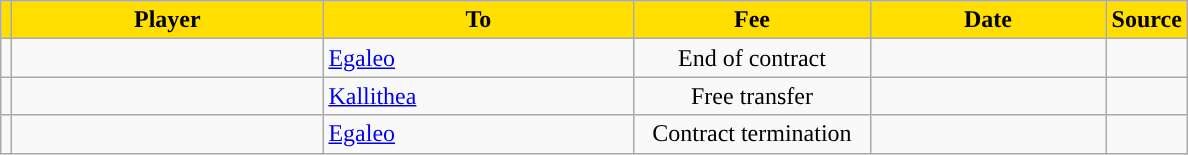<table class="wikitable sortable">
<tr>
<th style="background:#FFDE00"></th>
<th width=200 style="background:#FFDE00">Player</th>
<th width=200 style="background:#FFDE00">To</th>
<th width=150 style="background:#FFDE00">Fee</th>
<th width=150 style="background:#FFDE00">Date</th>
<th style="background:#FFDE00">Source</th>
</tr>
<tr>
<td align=center></td>
<td></td>
<td> <a href='#'>Egaleo</a></td>
<td align=center>End of contract</td>
<td align=center></td>
<td align=center></td>
</tr>
<tr>
<td align=center></td>
<td></td>
<td> <a href='#'>Kallithea</a></td>
<td align=center>Free transfer</td>
<td align=center></td>
<td align=center></td>
</tr>
<tr>
<td align=center></td>
<td></td>
<td> <a href='#'>Egaleo</a></td>
<td align=center>Contract termination</td>
<td align=center></td>
<td align=center></td>
</tr>
</table>
